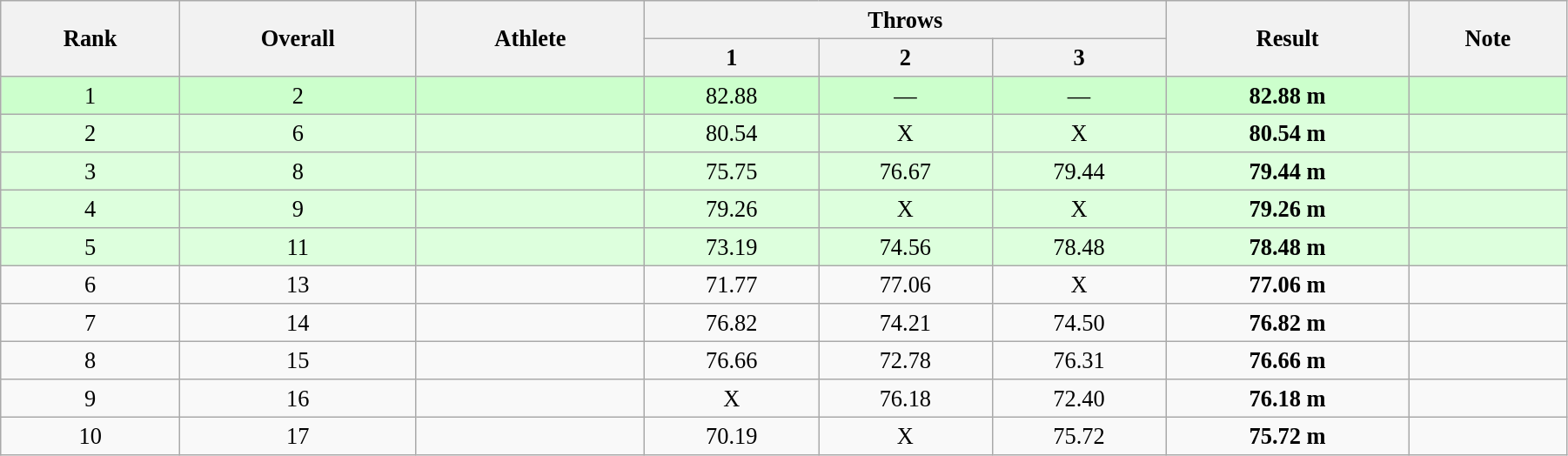<table class="wikitable" style=" text-align:center; font-size:110%;" width="95%">
<tr>
<th rowspan="2">Rank</th>
<th rowspan="2">Overall</th>
<th rowspan="2">Athlete</th>
<th colspan="3">Throws</th>
<th rowspan="2">Result</th>
<th rowspan="2">Note</th>
</tr>
<tr>
<th>1</th>
<th>2</th>
<th>3</th>
</tr>
<tr bgcolor=#CCFFCC>
<td>1</td>
<td>2</td>
<td align=left></td>
<td>82.88</td>
<td>—</td>
<td>—</td>
<td><strong>82.88 m</strong></td>
<td></td>
</tr>
<tr bgcolor=#DDFFDD>
<td>2</td>
<td>6</td>
<td align=left></td>
<td>80.54</td>
<td>X</td>
<td>X</td>
<td><strong>80.54 m </strong></td>
<td></td>
</tr>
<tr bgcolor=#DDFFDD>
<td>3</td>
<td>8</td>
<td align=left></td>
<td>75.75</td>
<td>76.67</td>
<td>79.44</td>
<td><strong>79.44 m  </strong></td>
<td></td>
</tr>
<tr bgcolor=#DDFFDD>
<td>4</td>
<td>9</td>
<td align=left></td>
<td>79.26</td>
<td>X</td>
<td>X</td>
<td><strong>79.26 m </strong></td>
<td></td>
</tr>
<tr bgcolor=#DDFFDD>
<td>5</td>
<td>11</td>
<td align=left></td>
<td>73.19</td>
<td>74.56</td>
<td>78.48</td>
<td><strong>78.48 m </strong></td>
<td></td>
</tr>
<tr>
<td>6</td>
<td>13</td>
<td align=left></td>
<td>71.77</td>
<td>77.06</td>
<td>X</td>
<td><strong>77.06 m </strong></td>
<td></td>
</tr>
<tr>
<td>7</td>
<td>14</td>
<td align=left></td>
<td>76.82</td>
<td>74.21</td>
<td>74.50</td>
<td><strong>76.82 m</strong></td>
<td></td>
</tr>
<tr>
<td>8</td>
<td>15</td>
<td align=left></td>
<td>76.66</td>
<td>72.78</td>
<td>76.31</td>
<td><strong>76.66 m</strong></td>
<td></td>
</tr>
<tr>
<td>9</td>
<td>16</td>
<td align=left></td>
<td>X</td>
<td>76.18</td>
<td>72.40</td>
<td><strong>76.18 m</strong></td>
<td></td>
</tr>
<tr>
<td>10</td>
<td>17</td>
<td align=left></td>
<td>70.19</td>
<td>X</td>
<td>75.72</td>
<td><strong>75.72 m </strong></td>
<td></td>
</tr>
</table>
